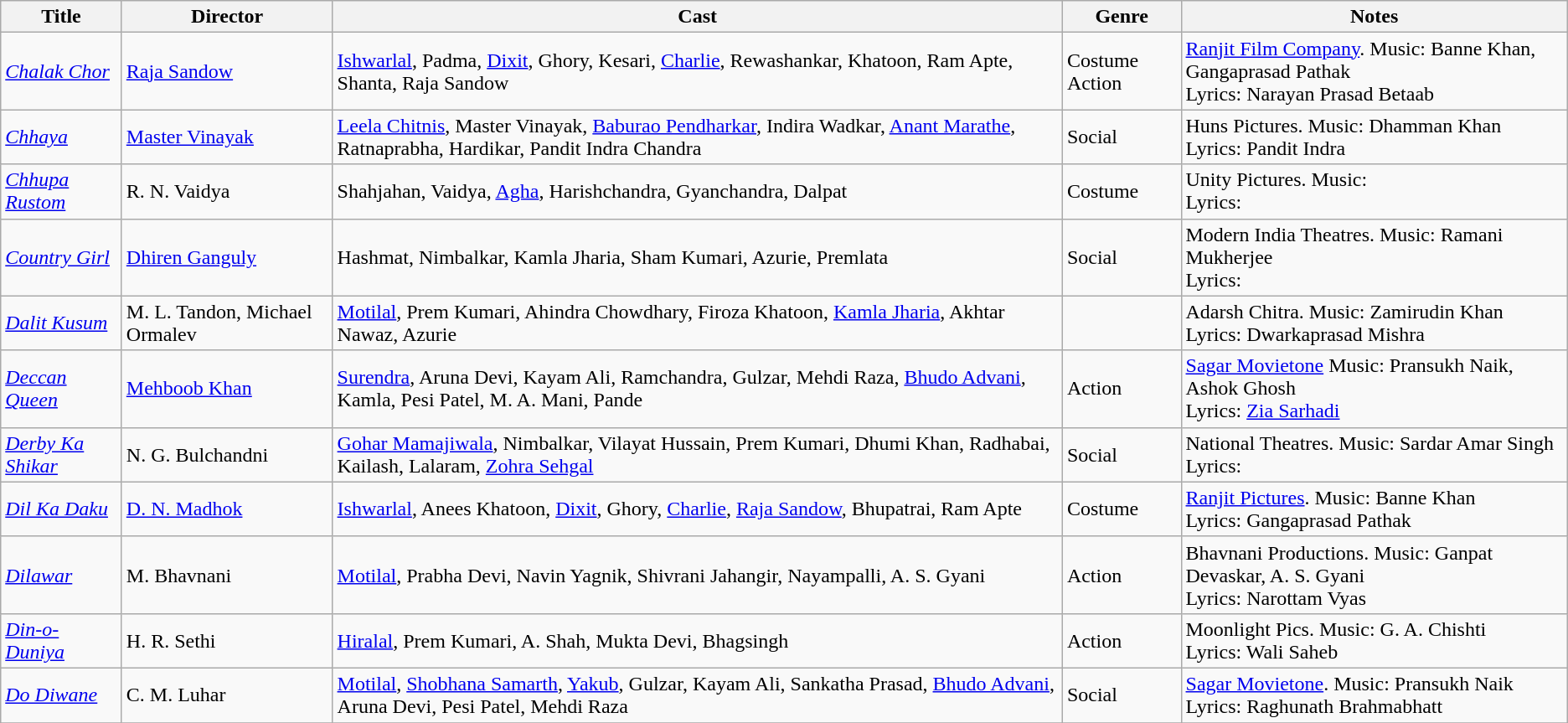<table class="wikitable">
<tr>
<th>Title</th>
<th>Director</th>
<th>Cast</th>
<th>Genre</th>
<th>Notes</th>
</tr>
<tr>
<td><em><a href='#'>Chalak Chor</a></em></td>
<td><a href='#'>Raja Sandow</a></td>
<td><a href='#'>Ishwarlal</a>, Padma, <a href='#'>Dixit</a>, Ghory, Kesari, <a href='#'>Charlie</a>, Rewashankar, Khatoon, Ram Apte, Shanta, Raja Sandow</td>
<td>Costume Action</td>
<td Ranjit Studios><a href='#'>Ranjit Film Company</a>.  Music: Banne Khan, Gangaprasad Pathak<br>Lyrics: Narayan Prasad Betaab</td>
</tr>
<tr>
<td><em><a href='#'>Chhaya</a></em></td>
<td><a href='#'>Master Vinayak</a></td>
<td><a href='#'>Leela Chitnis</a>, Master Vinayak, <a href='#'>Baburao Pendharkar</a>, Indira Wadkar, <a href='#'>Anant Marathe</a>, Ratnaprabha, Hardikar, Pandit Indra Chandra</td>
<td>Social</td>
<td>Huns Pictures. Music: Dhamman Khan<br>Lyrics: Pandit Indra</td>
</tr>
<tr>
<td><em><a href='#'>Chhupa Rustom</a></em></td>
<td>R. N. Vaidya</td>
<td>Shahjahan, Vaidya, <a href='#'>Agha</a>, Harishchandra, Gyanchandra, Dalpat</td>
<td>Costume</td>
<td>Unity Pictures. Music: <br>Lyrics:</td>
</tr>
<tr>
<td><em><a href='#'>Country Girl</a></em></td>
<td><a href='#'>Dhiren Ganguly</a></td>
<td>Hashmat, Nimbalkar, Kamla Jharia, Sham Kumari, Azurie, Premlata</td>
<td>Social</td>
<td>Modern India Theatres. Music: Ramani Mukherjee <br>Lyrics:</td>
</tr>
<tr>
<td><em><a href='#'>Dalit Kusum</a></em></td>
<td>M. L. Tandon, Michael Ormalev</td>
<td><a href='#'>Motilal</a>, Prem Kumari, Ahindra Chowdhary, Firoza Khatoon, <a href='#'>Kamla Jharia</a>, Akhtar Nawaz, Azurie</td>
<td></td>
<td>Adarsh Chitra. Music: Zamirudin Khan<br>Lyrics: Dwarkaprasad Mishra</td>
</tr>
<tr>
<td><em><a href='#'>Deccan Queen</a></em></td>
<td><a href='#'>Mehboob Khan</a></td>
<td><a href='#'>Surendra</a>, Aruna Devi, Kayam Ali, Ramchandra, Gulzar, Mehdi Raza, <a href='#'>Bhudo Advani</a>, Kamla, Pesi Patel, M. A. Mani, Pande</td>
<td>Action</td>
<td><a href='#'>Sagar Movietone</a> Music: Pransukh Naik, Ashok Ghosh<br>Lyrics: <a href='#'>Zia Sarhadi</a></td>
</tr>
<tr>
<td><em><a href='#'>Derby Ka Shikar</a></em></td>
<td>N. G. Bulchandni</td>
<td><a href='#'>Gohar Mamajiwala</a>, Nimbalkar, Vilayat Hussain, Prem Kumari, Dhumi Khan, Radhabai, Kailash, Lalaram, <a href='#'>Zohra Sehgal</a></td>
<td>Social</td>
<td>National Theatres. Music: Sardar Amar Singh<br>Lyrics:</td>
</tr>
<tr>
<td><em><a href='#'>Dil Ka Daku</a></em></td>
<td><a href='#'>D. N. Madhok</a></td>
<td><a href='#'>Ishwarlal</a>, Anees Khatoon, <a href='#'>Dixit</a>, Ghory, <a href='#'>Charlie</a>, <a href='#'>Raja Sandow</a>, Bhupatrai, Ram Apte</td>
<td>Costume</td>
<td><a href='#'>Ranjit Pictures</a>. Music: Banne Khan<br>Lyrics: Gangaprasad Pathak</td>
</tr>
<tr>
<td><em><a href='#'>Dilawar</a></em></td>
<td>M. Bhavnani</td>
<td><a href='#'>Motilal</a>, Prabha Devi, Navin Yagnik, Shivrani Jahangir, Nayampalli, A. S. Gyani</td>
<td>Action</td>
<td>Bhavnani Productions. Music: Ganpat Devaskar, A. S. Gyani<br>Lyrics: Narottam Vyas</td>
</tr>
<tr>
<td><em><a href='#'>Din-o-Duniya</a></em></td>
<td>H. R. Sethi</td>
<td><a href='#'>Hiralal</a>, Prem Kumari, A. Shah, Mukta Devi, Bhagsingh</td>
<td>Action</td>
<td>Moonlight Pics. Music: G. A. Chishti<br>Lyrics: Wali Saheb</td>
</tr>
<tr>
<td><em><a href='#'>Do Diwane</a></em></td>
<td>C. M. Luhar</td>
<td><a href='#'>Motilal</a>, <a href='#'>Shobhana Samarth</a>, <a href='#'>Yakub</a>, Gulzar, Kayam Ali,  Sankatha Prasad, <a href='#'>Bhudo Advani</a>, Aruna Devi, Pesi Patel, Mehdi Raza</td>
<td>Social</td>
<td><a href='#'>Sagar Movietone</a>.  Music: Pransukh Naik<br>Lyrics: Raghunath Brahmabhatt</td>
</tr>
<tr>
</tr>
</table>
